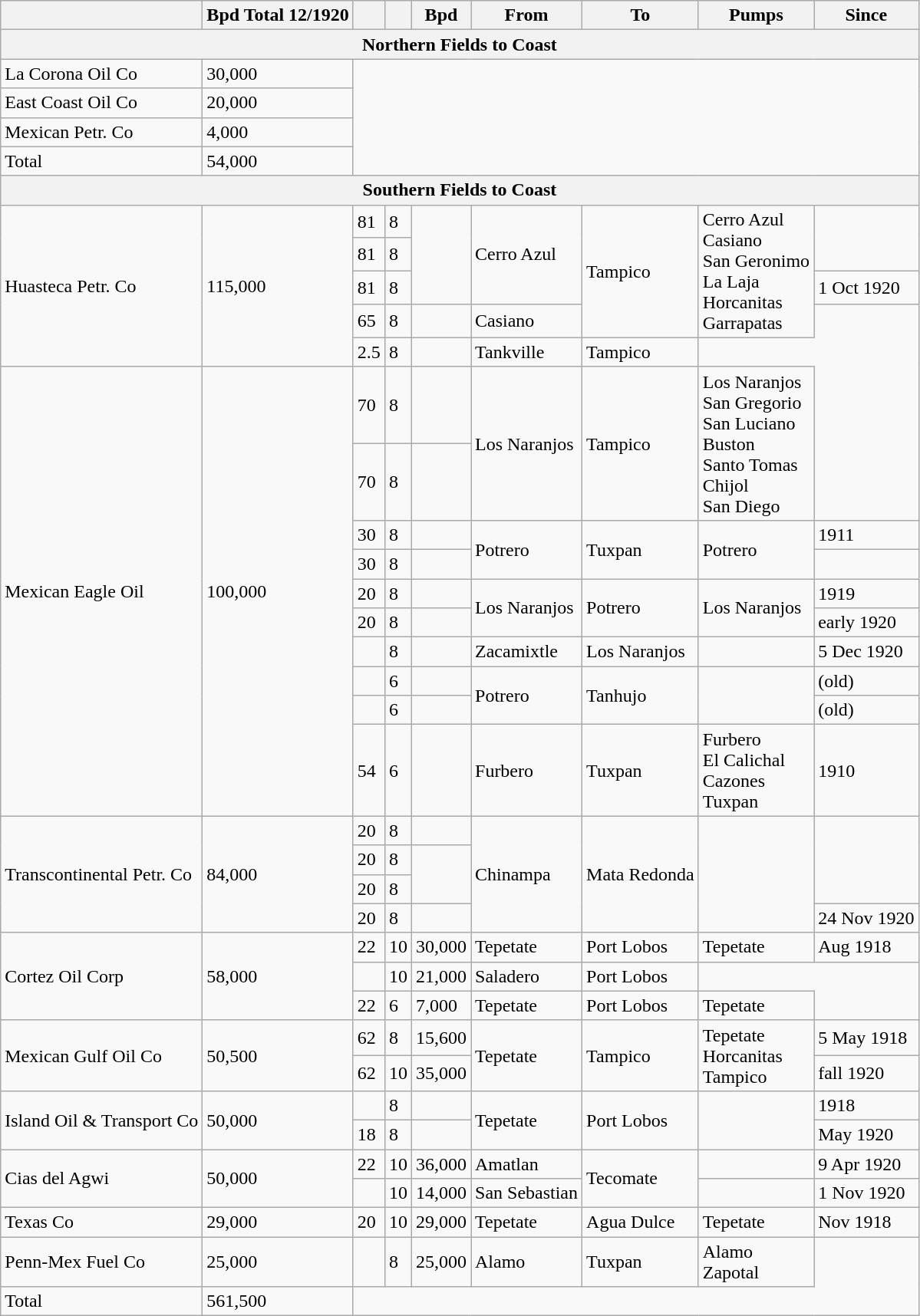<table class="wikitable defaultright">
<tr>
<th></th>
<th>Bpd Total 12/1920</th>
<th></th>
<th></th>
<th>Bpd</th>
<th>From</th>
<th>To</th>
<th>Pumps</th>
<th>Since</th>
</tr>
<tr>
<th colspan=9>Northern Fields to Coast</th>
</tr>
<tr>
<td>La Corona Oil Co</td>
<td>30,000</td>
</tr>
<tr>
<td>East Coast Oil Co</td>
<td>20,000</td>
</tr>
<tr>
<td>Mexican Petr. Co</td>
<td>4,000</td>
</tr>
<tr>
<td>Total</td>
<td>54,000</td>
</tr>
<tr>
<th colspan=9>Southern Fields to Coast</th>
</tr>
<tr>
<td rowspan=5>Huasteca Petr. Co</td>
<td rowspan=5>115,000</td>
<td>81</td>
<td>8</td>
<td rowspan=3></td>
<td rowspan=3>Cerro Azul</td>
<td rowspan=4>Tampico</td>
<td rowspan=4>Cerro Azul<br>Casiano<br>San Geronimo<br>La Laja<br>Horcanitas<br>Garrapatas</td>
</tr>
<tr>
<td>81</td>
<td>8</td>
</tr>
<tr>
<td>81</td>
<td>8</td>
<td>1 Oct 1920</td>
</tr>
<tr>
<td>65</td>
<td>8</td>
<td></td>
<td>Casiano</td>
</tr>
<tr>
<td>2.5</td>
<td>8</td>
<td></td>
<td>Tankville</td>
<td>Tampico</td>
</tr>
<tr>
<td rowspan=10>Mexican Eagle Oil</td>
<td rowspan=10>100,000</td>
<td>70</td>
<td>8</td>
<td></td>
<td rowspan=2>Los Naranjos</td>
<td rowspan=2>Tampico</td>
<td rowspan=2>Los Naranjos<br>San Gregorio<br>San Luciano<br>Buston<br>Santo Tomas<br>Chijol<br>San Diego</td>
</tr>
<tr>
<td>70</td>
<td>8</td>
</tr>
<tr>
<td>30</td>
<td>8</td>
<td></td>
<td rowspan=2>Potrero</td>
<td rowspan=2>Tuxpan</td>
<td rowspan=2>Potrero</td>
<td>1911</td>
</tr>
<tr>
<td>30</td>
<td>8</td>
</tr>
<tr>
<td>20</td>
<td>8</td>
<td></td>
<td rowspan=2>Los Naranjos</td>
<td rowspan=2>Potrero</td>
<td rowspan=2>Los Naranjos</td>
<td>1919</td>
</tr>
<tr>
<td>20</td>
<td>8</td>
<td></td>
<td>early 1920</td>
</tr>
<tr>
<td></td>
<td>8</td>
<td></td>
<td>Zacamixtle</td>
<td>Los Naranjos</td>
<td></td>
<td>5 Dec 1920</td>
</tr>
<tr>
<td></td>
<td>6</td>
<td></td>
<td rowspan=2>Potrero</td>
<td rowspan=2>Tanhujo</td>
<td rowspan=2></td>
<td>(old)</td>
</tr>
<tr>
<td></td>
<td>6</td>
<td></td>
<td>(old)</td>
</tr>
<tr>
<td>54</td>
<td>6</td>
<td></td>
<td>Furbero</td>
<td>Tuxpan</td>
<td>Furbero<br>El Calichal<br>Cazones<br>Tuxpan<br></td>
<td>1910</td>
</tr>
<tr>
<td rowspan=4>Transcontinental Petr. Co</td>
<td rowspan=4>84,000</td>
<td>20</td>
<td>8</td>
<td></td>
<td rowspan=4>Chinampa</td>
<td rowspan=4>Mata Redonda</td>
<td rowspan=4></td>
</tr>
<tr>
<td>20</td>
<td>8</td>
</tr>
<tr>
<td>20</td>
<td>8</td>
</tr>
<tr>
<td>20</td>
<td>8</td>
<td></td>
<td>24 Nov 1920</td>
</tr>
<tr>
<td rowspan=3>Cortez Oil Corp</td>
<td rowspan=3>58,000</td>
<td>22</td>
<td>10</td>
<td>30,000</td>
<td>Tepetate</td>
<td>Port Lobos</td>
<td>Tepetate</td>
<td>Aug 1918</td>
</tr>
<tr>
<td></td>
<td>10</td>
<td>21,000</td>
<td>Saladero</td>
<td>Port Lobos</td>
</tr>
<tr>
<td>22</td>
<td>6</td>
<td>7,000</td>
<td>Tepetate</td>
<td>Port Lobos</td>
<td>Tepetate</td>
</tr>
<tr>
<td rowspan=2>Mexican Gulf Oil Co</td>
<td rowspan=2>50,500</td>
<td>62</td>
<td>8</td>
<td>15,600</td>
<td rowspan=2>Tepetate</td>
<td rowspan=2>Tampico</td>
<td rowspan=2>Tepetate<br>Horcanitas<br>Tampico</td>
<td>5 May 1918</td>
</tr>
<tr>
<td>62</td>
<td>10</td>
<td>35,000</td>
<td>fall 1920</td>
</tr>
<tr>
<td rowspan=2>Island Oil & Transport Co</td>
<td rowspan=2>50,000</td>
<td></td>
<td>8</td>
<td></td>
<td rowspan=2>Tepetate</td>
<td rowspan=2>Port Lobos</td>
<td rowspan=2></td>
<td>1918</td>
</tr>
<tr>
<td>18</td>
<td>8</td>
<td></td>
<td>May 1920</td>
</tr>
<tr>
<td rowspan=2>Cias del Agwi</td>
<td rowspan=2>50,000</td>
<td>22</td>
<td>10</td>
<td>36,000</td>
<td>Amatlan</td>
<td rowspan=2>Tecomate</td>
<td></td>
<td>9 Apr 1920</td>
</tr>
<tr>
<td></td>
<td>10</td>
<td>14,000</td>
<td>San Sebastian</td>
<td></td>
<td>1 Nov 1920</td>
</tr>
<tr>
<td>Texas Co</td>
<td>29,000</td>
<td>20</td>
<td>10</td>
<td>29,000</td>
<td>Tepetate</td>
<td>Agua Dulce</td>
<td>Tepetate</td>
<td>Nov 1918</td>
</tr>
<tr>
<td>Penn-Mex Fuel Co</td>
<td>25,000</td>
<td></td>
<td>8</td>
<td>25,000</td>
<td>Alamo</td>
<td>Tuxpan</td>
<td>Alamo<br>Zapotal</td>
</tr>
<tr>
<td>Total</td>
<td>561,500</td>
</tr>
</table>
